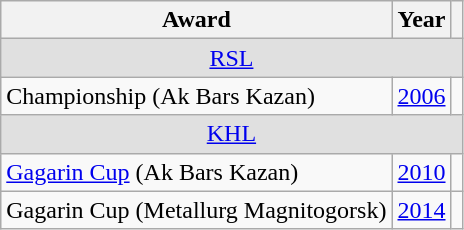<table class="wikitable">
<tr>
<th>Award</th>
<th>Year</th>
<th></th>
</tr>
<tr ALIGN="center" bgcolor="#e0e0e0">
<td colspan="3"><a href='#'>RSL</a></td>
</tr>
<tr>
<td>Championship (Ak Bars Kazan)</td>
<td><a href='#'>2006</a></td>
<td></td>
</tr>
<tr ALIGN="center" bgcolor="#e0e0e0">
<td colspan="3"><a href='#'>KHL</a></td>
</tr>
<tr>
<td><a href='#'>Gagarin Cup</a> (Ak Bars Kazan)</td>
<td><a href='#'>2010</a></td>
<td></td>
</tr>
<tr>
<td>Gagarin Cup (Metallurg Magnitogorsk)</td>
<td><a href='#'>2014</a></td>
<td></td>
</tr>
</table>
